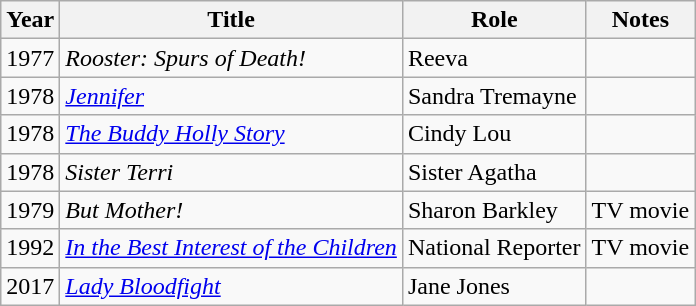<table class="wikitable">
<tr>
<th>Year</th>
<th>Title</th>
<th>Role</th>
<th>Notes</th>
</tr>
<tr>
<td>1977</td>
<td><em>Rooster: Spurs of Death!</em></td>
<td>Reeva</td>
<td></td>
</tr>
<tr>
<td>1978</td>
<td><em><a href='#'>Jennifer</a></em></td>
<td>Sandra Tremayne</td>
<td></td>
</tr>
<tr>
<td>1978</td>
<td><em><a href='#'>The Buddy Holly Story</a></em></td>
<td>Cindy Lou</td>
<td></td>
</tr>
<tr>
<td>1978</td>
<td><em>Sister Terri</em></td>
<td>Sister Agatha</td>
<td></td>
</tr>
<tr>
<td>1979</td>
<td><em>But Mother!</em></td>
<td>Sharon Barkley</td>
<td>TV movie</td>
</tr>
<tr>
<td>1992</td>
<td><em><a href='#'>In the Best Interest of the Children</a></em></td>
<td>National Reporter</td>
<td>TV movie</td>
</tr>
<tr>
<td>2017</td>
<td><em><a href='#'>Lady Bloodfight</a></em></td>
<td>Jane Jones</td>
<td></td>
</tr>
</table>
